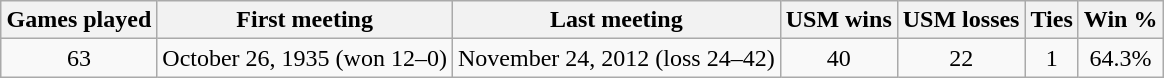<table class="wikitable" style="margin:1em auto;">
<tr>
<th>Games played</th>
<th>First meeting</th>
<th>Last meeting</th>
<th>USM wins</th>
<th>USM losses</th>
<th>Ties</th>
<th>Win %</th>
</tr>
<tr style="text-align:center;">
<td>63</td>
<td>October 26, 1935 (won 12–0)</td>
<td>November 24, 2012 (loss 24–42)</td>
<td>40</td>
<td>22</td>
<td>1</td>
<td>64.3%</td>
</tr>
</table>
